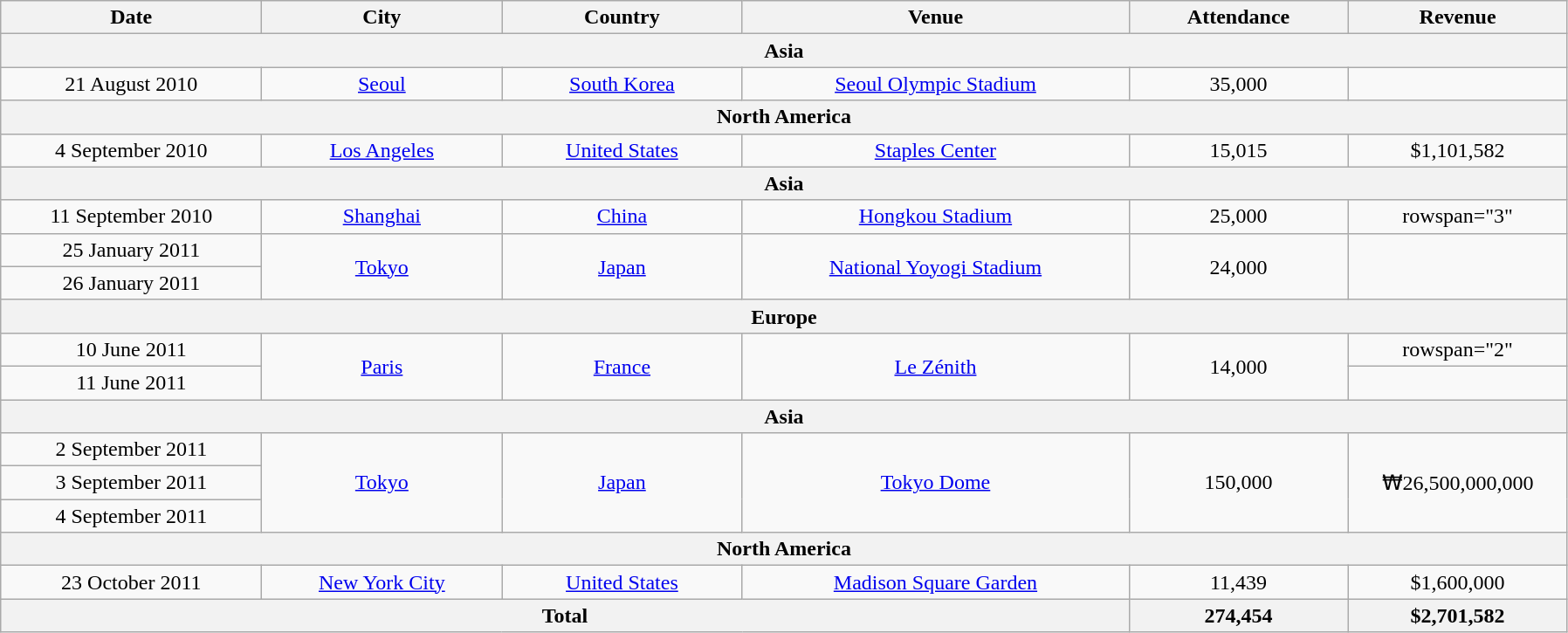<table class="wikitable" style="text-align:center;">
<tr>
<th scope="col" style="width:12em;">Date</th>
<th scope="col" style="width:11em;">City</th>
<th scope="col" style="width:11em;">Country</th>
<th scope="col" style="width:18em;">Venue</th>
<th scope="col" style="width:10em;">Attendance</th>
<th scope="col" style="width:10em;">Revenue</th>
</tr>
<tr>
<th colspan=6>Asia</th>
</tr>
<tr>
<td>21 August 2010</td>
<td><a href='#'>Seoul</a></td>
<td><a href='#'>South Korea</a></td>
<td><a href='#'>Seoul Olympic Stadium</a></td>
<td>35,000</td>
<td></td>
</tr>
<tr>
<th colspan=6>North America</th>
</tr>
<tr>
<td>4 September 2010</td>
<td><a href='#'>Los Angeles</a></td>
<td><a href='#'>United States</a></td>
<td><a href='#'>Staples Center</a></td>
<td>15,015</td>
<td>$1,101,582</td>
</tr>
<tr>
<th colspan=6>Asia</th>
</tr>
<tr>
<td>11 September 2010</td>
<td><a href='#'>Shanghai</a></td>
<td><a href='#'>China</a></td>
<td><a href='#'>Hongkou Stadium</a></td>
<td>25,000</td>
<td>rowspan="3" </td>
</tr>
<tr>
<td>25 January 2011</td>
<td rowspan="2"><a href='#'>Tokyo</a></td>
<td rowspan="2"><a href='#'>Japan</a></td>
<td rowspan="2"><a href='#'>National Yoyogi Stadium</a></td>
<td rowspan="2">24,000</td>
</tr>
<tr>
<td>26 January 2011</td>
</tr>
<tr>
<th colspan=6>Europe</th>
</tr>
<tr>
<td>10 June 2011</td>
<td rowspan="2"><a href='#'>Paris</a></td>
<td rowspan="2"><a href='#'>France</a></td>
<td rowspan="2"><a href='#'>Le Zénith</a></td>
<td rowspan="2">14,000</td>
<td>rowspan="2" </td>
</tr>
<tr>
<td>11 June 2011</td>
</tr>
<tr>
<th colspan=6>Asia</th>
</tr>
<tr>
<td>2 September 2011</td>
<td rowspan="3"><a href='#'>Tokyo</a></td>
<td rowspan="3"><a href='#'>Japan</a></td>
<td rowspan="3"><a href='#'>Tokyo Dome</a></td>
<td rowspan="3">150,000</td>
<td rowspan="3">₩26,500,000,000</td>
</tr>
<tr>
<td>3 September 2011</td>
</tr>
<tr>
<td>4 September 2011</td>
</tr>
<tr>
<th colspan=6>North America</th>
</tr>
<tr>
<td>23 October 2011</td>
<td><a href='#'>New York City</a></td>
<td><a href='#'>United States</a></td>
<td><a href='#'>Madison Square Garden</a></td>
<td>11,439</td>
<td>$1,600,000 </td>
</tr>
<tr>
<th colspan="4">Total</th>
<th>274,454</th>
<th>$2,701,582</th>
</tr>
</table>
